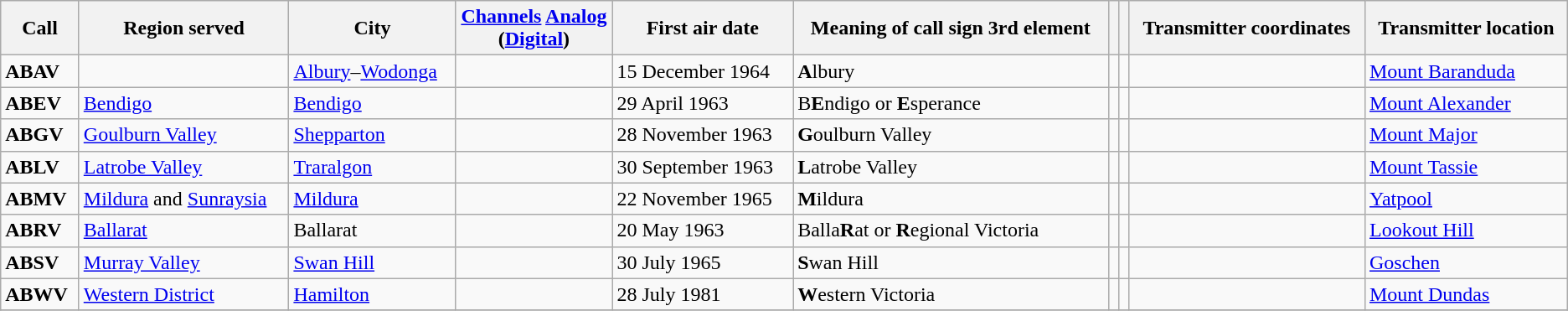<table class="wikitable">
<tr>
<th>Call</th>
<th>Region served</th>
<th>City</th>
<th scope="col" style="width: 10%;"><a href='#'>Channels</a> <a href='#'>Analog</a> (<a href='#'>Digital</a>)</th>
<th>First air date</th>
<th>Meaning of call sign 3rd element</th>
<th></th>
<th></th>
<th>Transmitter coordinates</th>
<th>Transmitter location</th>
</tr>
<tr style="vertical-align: top; text-align: left;">
<td><strong>ABAV</strong></td>
<td></td>
<td><a href='#'>Albury</a>–<a href='#'>Wodonga</a></td>
<td></td>
<td>15 December 1964</td>
<td><strong>A</strong>lbury</td>
<td></td>
<td></td>
<td></td>
<td><a href='#'>Mount Baranduda</a></td>
</tr>
<tr style="vertical-align: top; text-align: left;">
<td><strong>ABEV</strong></td>
<td><a href='#'>Bendigo</a></td>
<td><a href='#'>Bendigo</a></td>
<td></td>
<td>29 April 1963</td>
<td>B<strong>E</strong>ndigo or <strong>E</strong>sperance</td>
<td></td>
<td></td>
<td></td>
<td><a href='#'>Mount Alexander</a></td>
</tr>
<tr style="vertical-align: top; text-align: left;">
<td><strong>ABGV</strong></td>
<td><a href='#'>Goulburn Valley</a></td>
<td><a href='#'>Shepparton</a></td>
<td></td>
<td>28 November 1963</td>
<td><strong>G</strong>oulburn Valley</td>
<td></td>
<td></td>
<td></td>
<td><a href='#'>Mount Major</a></td>
</tr>
<tr style="vertical-align: top; text-align: left;">
<td><strong>ABLV</strong></td>
<td><a href='#'>Latrobe Valley</a></td>
<td><a href='#'>Traralgon</a></td>
<td></td>
<td>30 September 1963</td>
<td><strong>L</strong>atrobe Valley</td>
<td></td>
<td></td>
<td></td>
<td><a href='#'>Mount Tassie</a></td>
</tr>
<tr style="vertical-align: top; text-align: left;">
<td><strong>ABMV</strong></td>
<td><a href='#'>Mildura</a> and <a href='#'>Sunraysia</a></td>
<td><a href='#'>Mildura</a></td>
<td></td>
<td>22 November 1965</td>
<td><strong>M</strong>ildura</td>
<td></td>
<td></td>
<td></td>
<td><a href='#'>Yatpool</a></td>
</tr>
<tr style="vertical-align: top; text-align: left;">
<td><strong>ABRV</strong></td>
<td><a href='#'>Ballarat</a></td>
<td>Ballarat</td>
<td></td>
<td>20 May 1963</td>
<td>Balla<strong>R</strong>at or <strong>R</strong>egional Victoria</td>
<td></td>
<td></td>
<td></td>
<td><a href='#'>Lookout Hill</a></td>
</tr>
<tr style="vertical-align: top; text-align: left;">
<td><strong>ABSV</strong></td>
<td><a href='#'>Murray Valley</a></td>
<td><a href='#'>Swan Hill</a></td>
<td></td>
<td>30 July 1965</td>
<td><strong>S</strong>wan Hill</td>
<td></td>
<td></td>
<td></td>
<td><a href='#'>Goschen</a></td>
</tr>
<tr style="vertical-align: top; text-align: left;">
<td><strong>ABWV</strong></td>
<td><a href='#'>Western District</a></td>
<td><a href='#'>Hamilton</a></td>
<td></td>
<td>28 July 1981</td>
<td><strong>W</strong>estern Victoria</td>
<td></td>
<td></td>
<td></td>
<td><a href='#'>Mount Dundas</a></td>
</tr>
<tr style="vertical-align: top; text-align: left;">
</tr>
</table>
